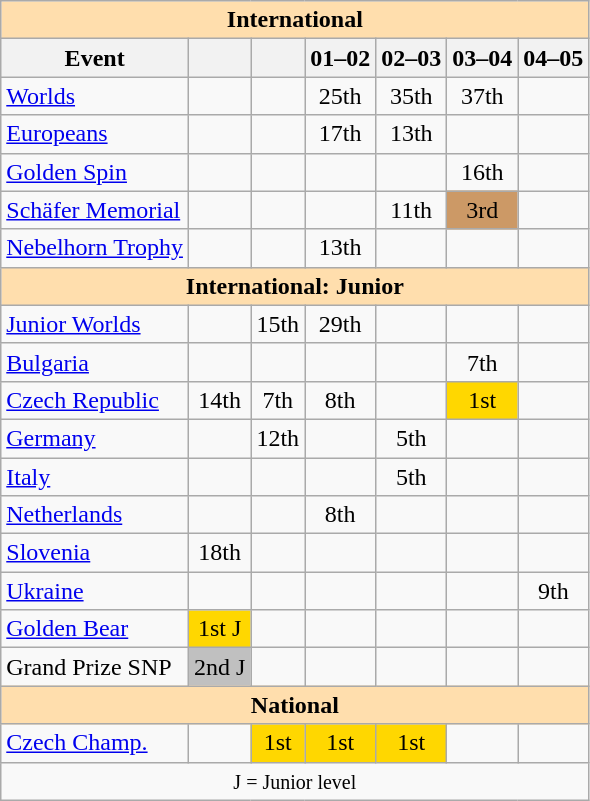<table class="wikitable" style="text-align:center">
<tr>
<th style="background-color: #ffdead; " colspan=7 align=center>International</th>
</tr>
<tr>
<th>Event</th>
<th></th>
<th></th>
<th>01–02</th>
<th>02–03</th>
<th>03–04</th>
<th>04–05</th>
</tr>
<tr>
<td align=left><a href='#'>Worlds</a></td>
<td></td>
<td></td>
<td>25th</td>
<td>35th</td>
<td>37th</td>
<td></td>
</tr>
<tr>
<td align=left><a href='#'>Europeans</a></td>
<td></td>
<td></td>
<td>17th</td>
<td>13th</td>
<td></td>
<td></td>
</tr>
<tr>
<td align=left><a href='#'>Golden Spin</a></td>
<td></td>
<td></td>
<td></td>
<td></td>
<td>16th</td>
<td></td>
</tr>
<tr>
<td align=left><a href='#'>Schäfer Memorial</a></td>
<td></td>
<td></td>
<td></td>
<td>11th</td>
<td bgcolor=cc9966>3rd</td>
<td></td>
</tr>
<tr>
<td align=left><a href='#'>Nebelhorn Trophy</a></td>
<td></td>
<td></td>
<td>13th</td>
<td></td>
<td></td>
<td></td>
</tr>
<tr>
<th style="background-color: #ffdead; " colspan=7 align=center>International: Junior</th>
</tr>
<tr>
<td align=left><a href='#'>Junior Worlds</a></td>
<td></td>
<td>15th</td>
<td>29th</td>
<td></td>
<td></td>
<td></td>
</tr>
<tr>
<td align=left> <a href='#'>Bulgaria</a></td>
<td></td>
<td></td>
<td></td>
<td></td>
<td>7th</td>
<td></td>
</tr>
<tr>
<td align=left> <a href='#'>Czech Republic</a></td>
<td>14th</td>
<td>7th</td>
<td>8th</td>
<td></td>
<td bgcolor=gold>1st</td>
<td></td>
</tr>
<tr>
<td align=left> <a href='#'>Germany</a></td>
<td></td>
<td>12th</td>
<td></td>
<td>5th</td>
<td></td>
<td></td>
</tr>
<tr>
<td align=left> <a href='#'>Italy</a></td>
<td></td>
<td></td>
<td></td>
<td>5th</td>
<td></td>
<td></td>
</tr>
<tr>
<td align=left> <a href='#'>Netherlands</a></td>
<td></td>
<td></td>
<td>8th</td>
<td></td>
<td></td>
<td></td>
</tr>
<tr>
<td align=left> <a href='#'>Slovenia</a></td>
<td>18th</td>
<td></td>
<td></td>
<td></td>
<td></td>
<td></td>
</tr>
<tr>
<td align=left> <a href='#'>Ukraine</a></td>
<td></td>
<td></td>
<td></td>
<td></td>
<td></td>
<td>9th</td>
</tr>
<tr>
<td align=left><a href='#'>Golden Bear</a></td>
<td bgcolor=gold>1st J</td>
<td></td>
<td></td>
<td></td>
<td></td>
<td></td>
</tr>
<tr>
<td align=left>Grand Prize SNP</td>
<td bgcolor=silver>2nd J</td>
<td></td>
<td></td>
<td></td>
<td></td>
<td></td>
</tr>
<tr>
<th style="background-color: #ffdead; " colspan=7 align=center>National</th>
</tr>
<tr>
<td align=left><a href='#'>Czech Champ.</a></td>
<td></td>
<td bgcolor=gold>1st</td>
<td bgcolor=gold>1st</td>
<td bgcolor=gold>1st</td>
<td></td>
<td></td>
</tr>
<tr>
<td colspan=7 align=center><small> J = Junior level </small></td>
</tr>
</table>
